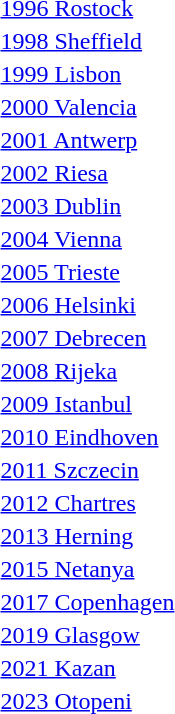<table>
<tr>
<td><a href='#'>1996 Rostock</a></td>
<td></td>
<td></td>
<td></td>
</tr>
<tr>
<td><a href='#'>1998 Sheffield</a></td>
<td></td>
<td></td>
<td></td>
</tr>
<tr>
<td><a href='#'>1999 Lisbon</a></td>
<td></td>
<td></td>
<td></td>
</tr>
<tr>
<td><a href='#'>2000 Valencia</a></td>
<td></td>
<td></td>
<td></td>
</tr>
<tr>
<td rowspan=2><a href='#'>2001 Antwerp</a></td>
<td rowspan=2></td>
<td rowspan=2></td>
<td></td>
</tr>
<tr>
<td></td>
</tr>
<tr>
<td><a href='#'>2002 Riesa</a></td>
<td></td>
<td></td>
<td></td>
</tr>
<tr>
<td><a href='#'>2003 Dublin</a></td>
<td></td>
<td></td>
<td></td>
</tr>
<tr>
<td><a href='#'>2004 Vienna</a></td>
<td></td>
<td></td>
<td></td>
</tr>
<tr>
<td><a href='#'>2005 Trieste</a></td>
<td></td>
<td></td>
<td></td>
</tr>
<tr>
<td><a href='#'>2006 Helsinki</a></td>
<td></td>
<td></td>
<td></td>
</tr>
<tr>
<td><a href='#'>2007 Debrecen</a></td>
<td></td>
<td></td>
<td></td>
</tr>
<tr>
<td><a href='#'>2008 Rijeka</a></td>
<td></td>
<td></td>
<td></td>
</tr>
<tr>
<td><a href='#'>2009 Istanbul</a></td>
<td></td>
<td></td>
<td></td>
</tr>
<tr>
<td><a href='#'>2010 Eindhoven</a></td>
<td></td>
<td></td>
<td></td>
</tr>
<tr>
<td><a href='#'>2011 Szczecin</a></td>
<td></td>
<td></td>
<td></td>
</tr>
<tr>
<td><a href='#'>2012 Chartres</a></td>
<td></td>
<td></td>
<td></td>
</tr>
<tr>
<td><a href='#'>2013 Herning</a></td>
<td></td>
<td></td>
<td></td>
</tr>
<tr>
<td><a href='#'>2015 Netanya</a></td>
<td></td>
<td></td>
<td></td>
</tr>
<tr>
<td><a href='#'>2017 Copenhagen</a></td>
<td></td>
<td></td>
<td></td>
</tr>
<tr>
<td><a href='#'>2019 Glasgow</a></td>
<td></td>
<td></td>
<td></td>
</tr>
<tr>
<td><a href='#'>2021 Kazan</a></td>
<td></td>
<td></td>
<td></td>
</tr>
<tr>
<td><a href='#'>2023 Otopeni</a></td>
<td></td>
<td></td>
<td></td>
</tr>
</table>
